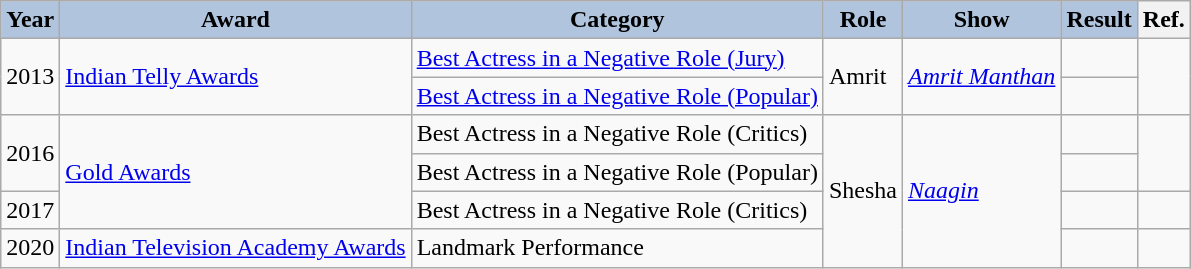<table class="wikitable">
<tr>
<th style="background:#B0C4DE;">Year</th>
<th style="background:#B0C4DE;">Award</th>
<th style="background:#B0C4DE;">Category</th>
<th style="background:#B0C4DE;">Role</th>
<th style="background:#B0C4DE;">Show</th>
<th style="background:#B0C4DE;">Result</th>
<th>Ref.</th>
</tr>
<tr>
<td rowspan="2">2013</td>
<td rowspan="2"><a href='#'>Indian Telly Awards</a></td>
<td><a href='#'>Best Actress in a Negative Role (Jury)</a></td>
<td rowspan="2">Amrit</td>
<td rowspan="2"><em><a href='#'>Amrit Manthan</a></em></td>
<td></td>
<td rowspan="2"></td>
</tr>
<tr>
<td><a href='#'>Best Actress in a Negative Role (Popular)</a></td>
<td></td>
</tr>
<tr>
<td rowspan="2">2016</td>
<td rowspan="3"><a href='#'>Gold Awards</a></td>
<td>Best Actress in a Negative Role (Critics)</td>
<td rowspan="5">Shesha</td>
<td rowspan="5"><em><a href='#'>Naagin</a></em></td>
<td></td>
<td rowspan="2"></td>
</tr>
<tr>
<td>Best Actress in a Negative Role (Popular)</td>
<td></td>
</tr>
<tr>
<td>2017</td>
<td>Best Actress in a Negative Role (Critics)</td>
<td></td>
<td></td>
</tr>
<tr>
<td>2020</td>
<td><a href='#'>Indian Television Academy Awards</a></td>
<td>Landmark Performance</td>
<td></td>
<td></td>
</tr>
</table>
